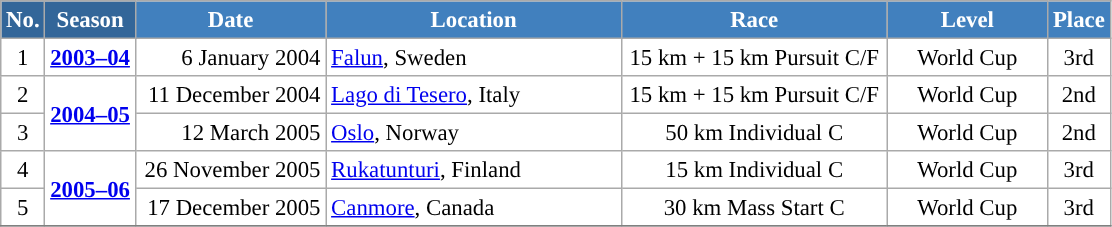<table class="wikitable sortable" style="font-size:95%; text-align:center; border:grey solid 1px; border-collapse:collapse; background:#ffffff;">
<tr style="background:#efefef;">
<th style="background-color:#369; color:white;">No.</th>
<th style="background-color:#369; color:white;">Season</th>
<th style="background-color:#4180be; color:white; width:120px;">Date</th>
<th style="background-color:#4180be; color:white; width:190px;">Location</th>
<th style="background-color:#4180be; color:white; width:170px;">Race</th>
<th style="background-color:#4180be; color:white; width:100px;">Level</th>
<th style="background-color:#4180be; color:white;">Place</th>
</tr>
<tr>
<td align=center>1</td>
<td rowspan=1 align=center><strong><a href='#'>2003–04</a></strong></td>
<td align=right>6 January 2004</td>
<td align=left> <a href='#'>Falun</a>, Sweden</td>
<td>15 km + 15 km Pursuit C/F</td>
<td>World Cup</td>
<td>3rd</td>
</tr>
<tr>
<td align=center>2</td>
<td rowspan=2 align=center><strong><a href='#'>2004–05</a></strong></td>
<td align=right>11 December 2004</td>
<td align=left> <a href='#'>Lago di Tesero</a>, Italy</td>
<td>15 km + 15 km Pursuit C/F</td>
<td>World Cup</td>
<td>2nd</td>
</tr>
<tr>
<td align=center>3</td>
<td align=right>12 March 2005</td>
<td align=left> <a href='#'>Oslo</a>, Norway</td>
<td>50 km Individual C</td>
<td>World Cup</td>
<td>2nd</td>
</tr>
<tr>
<td align=center>4</td>
<td rowspan=2 align=center><strong><a href='#'>2005–06</a></strong></td>
<td align=right>26 November 2005</td>
<td align=left> <a href='#'>Rukatunturi</a>, Finland</td>
<td>15 km Individual C</td>
<td>World Cup</td>
<td>3rd</td>
</tr>
<tr>
<td align=center>5</td>
<td align=right>17 December 2005</td>
<td align=left> <a href='#'>Canmore</a>, Canada</td>
<td>30 km Mass Start C</td>
<td>World Cup</td>
<td>3rd</td>
</tr>
<tr>
</tr>
</table>
